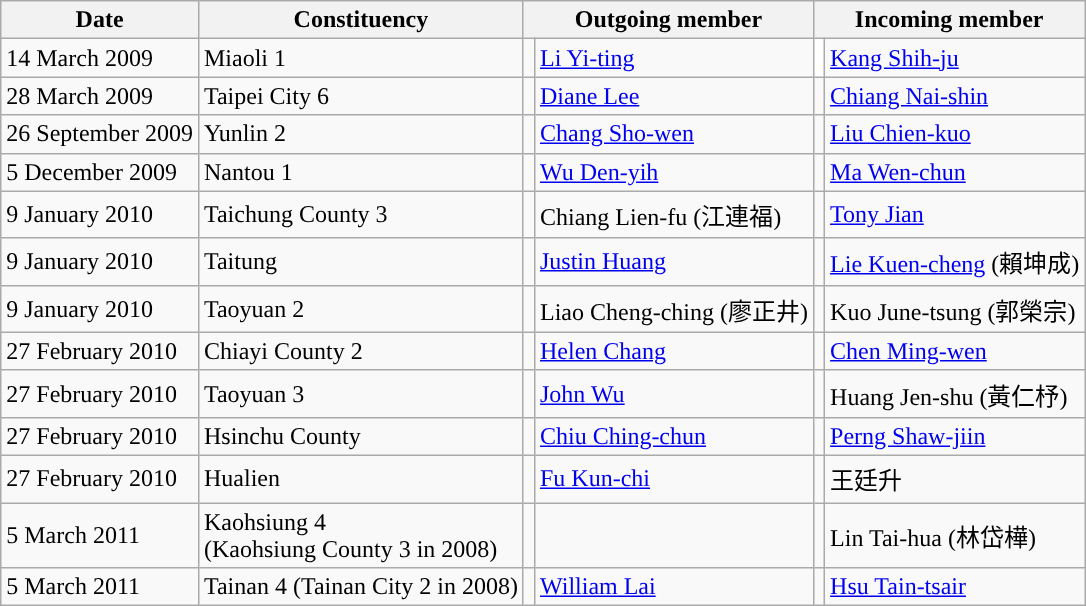<table class="wikitable">
<tr>
<th>Date</th>
<th>Constituency</th>
<th colspan="2">Outgoing member</th>
<th colspan="2">Incoming member</th>
</tr>
<tr>
<td>14 March 2009</td>
<td>Miaoli 1</td>
<td style="background: "></td>
<td><a href='#'>Li Yi-ting</a></td>
<td style="background: white"></td>
<td><a href='#'>Kang Shih-ju</a></td>
</tr>
<tr>
<td>28 March 2009</td>
<td>Taipei City 6</td>
<td style="background: "></td>
<td><a href='#'>Diane Lee</a></td>
<td style="background: "></td>
<td><a href='#'>Chiang Nai-shin</a></td>
</tr>
<tr>
<td>26 September 2009</td>
<td>Yunlin 2</td>
<td style="background: "></td>
<td><a href='#'>Chang Sho-wen</a></td>
<td style="background: "></td>
<td><a href='#'>Liu Chien-kuo</a></td>
</tr>
<tr>
<td>5 December 2009</td>
<td>Nantou 1</td>
<td style="background: "></td>
<td><a href='#'>Wu Den-yih</a></td>
<td style="background: "></td>
<td><a href='#'>Ma Wen-chun</a></td>
</tr>
<tr>
<td>9 January 2010</td>
<td>Taichung County 3</td>
<td style="background: "></td>
<td>Chiang Lien-fu (江連福)</td>
<td style="background: "></td>
<td><a href='#'>Tony Jian</a></td>
</tr>
<tr>
<td>9 January 2010</td>
<td>Taitung</td>
<td style="background: "></td>
<td><a href='#'>Justin Huang</a></td>
<td style="background: "></td>
<td><a href='#'>Lie Kuen-cheng</a> (賴坤成)</td>
</tr>
<tr>
<td>9 January 2010</td>
<td>Taoyuan 2</td>
<td style="background: "></td>
<td>Liao Cheng-ching (廖正井)</td>
<td style="background: "></td>
<td>Kuo June-tsung (郭榮宗)</td>
</tr>
<tr>
<td>27 February 2010</td>
<td>Chiayi County 2</td>
<td style="background: "></td>
<td><a href='#'>Helen Chang</a></td>
<td style="background: "></td>
<td><a href='#'>Chen Ming-wen</a></td>
</tr>
<tr>
<td>27 February 2010</td>
<td>Taoyuan 3</td>
<td style="background: "></td>
<td><a href='#'>John Wu</a></td>
<td style="background: "></td>
<td>Huang Jen-shu (黃仁杼)</td>
</tr>
<tr>
<td>27 February 2010</td>
<td>Hsinchu County</td>
<td style="background: "></td>
<td><a href='#'>Chiu Ching-chun</a></td>
<td style="background: "></td>
<td><a href='#'>Perng Shaw-jiin</a></td>
</tr>
<tr>
<td>27 February 2010</td>
<td>Hualien</td>
<td style="background: "></td>
<td><a href='#'>Fu Kun-chi</a> </td>
<td style="background: "></td>
<td>王廷升</td>
</tr>
<tr>
<td>5 March 2011</td>
<td>Kaohsiung 4<br>(Kaohsiung County 3 in 2008)</td>
<td style="background: "></td>
<td></td>
<td style="background: "></td>
<td>Lin Tai-hua (林岱樺)</td>
</tr>
<tr>
<td>5 March 2011</td>
<td>Tainan 4 (Tainan City 2 in 2008)</td>
<td style="background: "></td>
<td><a href='#'>William Lai</a></td>
<td style="background: "></td>
<td><a href='#'>Hsu Tain-tsair</a></td>
</tr>
</table>
